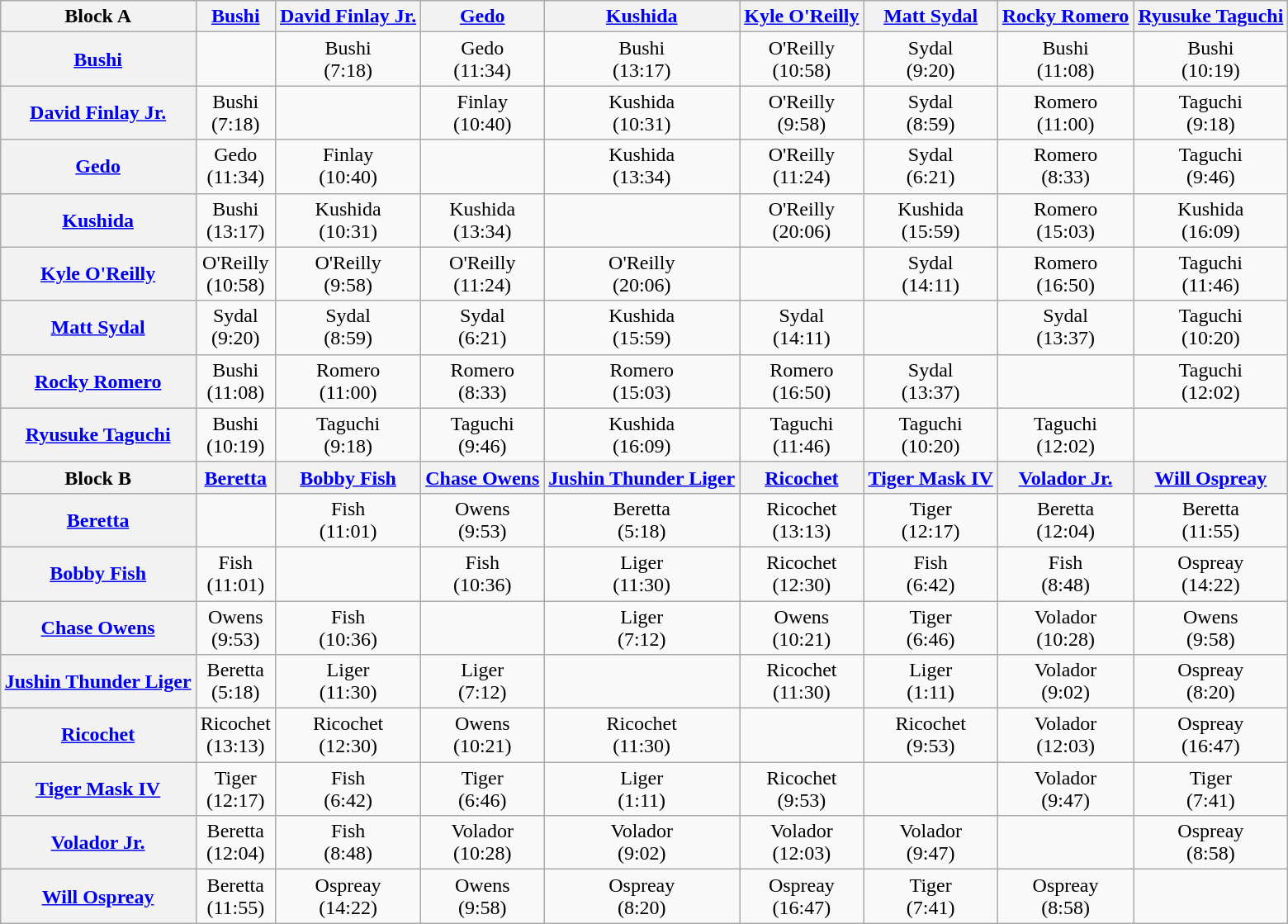<table class="wikitable" style="margin: 1em auto 1em auto">
<tr align="center">
<th>Block A</th>
<th><a href='#'>Bushi</a></th>
<th><a href='#'>David Finlay Jr.</a></th>
<th><a href='#'>Gedo</a></th>
<th><a href='#'>Kushida</a></th>
<th><a href='#'>Kyle O'Reilly</a></th>
<th><a href='#'>Matt Sydal</a></th>
<th><a href='#'>Rocky Romero</a></th>
<th><a href='#'>Ryusuke Taguchi</a></th>
</tr>
<tr align="center">
<th><a href='#'>Bushi</a></th>
<td></td>
<td>Bushi<br>(7:18)</td>
<td>Gedo<br>(11:34)</td>
<td>Bushi<br>(13:17)</td>
<td>O'Reilly<br>(10:58)</td>
<td>Sydal<br>(9:20)</td>
<td>Bushi<br>(11:08)</td>
<td>Bushi<br>(10:19)</td>
</tr>
<tr align="center">
<th><a href='#'>David Finlay Jr.</a></th>
<td>Bushi<br>(7:18)</td>
<td></td>
<td>Finlay<br>(10:40)</td>
<td>Kushida<br>(10:31)</td>
<td>O'Reilly<br>(9:58)</td>
<td>Sydal<br>(8:59)</td>
<td>Romero<br>(11:00)</td>
<td>Taguchi<br>(9:18)</td>
</tr>
<tr align="center">
<th><a href='#'>Gedo</a></th>
<td>Gedo<br>(11:34)</td>
<td>Finlay<br>(10:40)</td>
<td></td>
<td>Kushida<br>(13:34)</td>
<td>O'Reilly<br>(11:24)</td>
<td>Sydal<br>(6:21)</td>
<td>Romero<br>(8:33)</td>
<td>Taguchi<br>(9:46)</td>
</tr>
<tr align="center">
<th><a href='#'>Kushida</a></th>
<td>Bushi<br>(13:17)</td>
<td>Kushida<br>(10:31)</td>
<td>Kushida<br>(13:34)</td>
<td></td>
<td>O'Reilly<br>(20:06)</td>
<td>Kushida<br>(15:59)</td>
<td>Romero<br>(15:03)</td>
<td>Kushida<br>(16:09)</td>
</tr>
<tr align="center">
<th><a href='#'>Kyle O'Reilly</a></th>
<td>O'Reilly<br>(10:58)</td>
<td>O'Reilly<br>(9:58)</td>
<td>O'Reilly<br>(11:24)</td>
<td>O'Reilly<br>(20:06)</td>
<td></td>
<td>Sydal<br>(14:11)</td>
<td>Romero<br>(16:50)</td>
<td>Taguchi<br>(11:46)</td>
</tr>
<tr align="center">
<th><a href='#'>Matt Sydal</a></th>
<td>Sydal<br>(9:20)</td>
<td>Sydal<br>(8:59)</td>
<td>Sydal<br>(6:21)</td>
<td>Kushida<br>(15:59)</td>
<td>Sydal<br>(14:11)</td>
<td></td>
<td>Sydal<br>(13:37)</td>
<td>Taguchi<br>(10:20)</td>
</tr>
<tr align="center">
<th><a href='#'>Rocky Romero</a></th>
<td>Bushi<br>(11:08)</td>
<td>Romero<br>(11:00)</td>
<td>Romero<br>(8:33)</td>
<td>Romero<br>(15:03)</td>
<td>Romero<br>(16:50)</td>
<td>Sydal<br>(13:37)</td>
<td></td>
<td>Taguchi<br>(12:02)</td>
</tr>
<tr align="center">
<th><a href='#'>Ryusuke Taguchi</a></th>
<td>Bushi<br>(10:19)</td>
<td>Taguchi<br>(9:18)</td>
<td>Taguchi<br>(9:46)</td>
<td>Kushida<br>(16:09)</td>
<td>Taguchi<br>(11:46)</td>
<td>Taguchi<br>(10:20)</td>
<td>Taguchi<br>(12:02)</td>
<td></td>
</tr>
<tr align="center">
<th>Block B</th>
<th><a href='#'>Beretta</a></th>
<th><a href='#'>Bobby Fish</a></th>
<th><a href='#'>Chase Owens</a></th>
<th><a href='#'>Jushin Thunder Liger</a></th>
<th><a href='#'>Ricochet</a></th>
<th><a href='#'>Tiger Mask IV</a></th>
<th><a href='#'>Volador Jr.</a></th>
<th><a href='#'>Will Ospreay</a></th>
</tr>
<tr align="center">
<th><a href='#'>Beretta</a></th>
<td></td>
<td>Fish<br>(11:01)</td>
<td>Owens<br>(9:53)</td>
<td>Beretta<br>(5:18)</td>
<td>Ricochet<br>(13:13)</td>
<td>Tiger<br>(12:17)</td>
<td>Beretta<br>(12:04)</td>
<td>Beretta<br>(11:55)</td>
</tr>
<tr align="center">
<th><a href='#'>Bobby Fish</a></th>
<td>Fish<br>(11:01)</td>
<td></td>
<td>Fish<br>(10:36)</td>
<td>Liger<br>(11:30)</td>
<td>Ricochet<br>(12:30)</td>
<td>Fish<br>(6:42)</td>
<td>Fish<br>(8:48)</td>
<td>Ospreay<br>(14:22)</td>
</tr>
<tr align="center">
<th><a href='#'>Chase Owens</a></th>
<td>Owens<br>(9:53)</td>
<td>Fish<br>(10:36)</td>
<td></td>
<td>Liger<br>(7:12)</td>
<td>Owens<br>(10:21)</td>
<td>Tiger<br>(6:46)</td>
<td>Volador<br>(10:28)</td>
<td>Owens<br>(9:58)</td>
</tr>
<tr align="center">
<th><a href='#'>Jushin Thunder Liger</a></th>
<td>Beretta<br>(5:18)</td>
<td>Liger<br>(11:30)</td>
<td>Liger<br>(7:12)</td>
<td></td>
<td>Ricochet<br>(11:30)</td>
<td>Liger<br>(1:11)</td>
<td>Volador<br>(9:02)</td>
<td>Ospreay<br>(8:20)</td>
</tr>
<tr align="center">
<th><a href='#'>Ricochet</a></th>
<td>Ricochet<br>(13:13)</td>
<td>Ricochet<br>(12:30)</td>
<td>Owens<br>(10:21)</td>
<td>Ricochet<br>(11:30)</td>
<td></td>
<td>Ricochet<br>(9:53)</td>
<td>Volador<br>(12:03)</td>
<td>Ospreay<br>(16:47)</td>
</tr>
<tr align="center">
<th><a href='#'>Tiger Mask IV</a></th>
<td>Tiger<br>(12:17)</td>
<td>Fish<br>(6:42)</td>
<td>Tiger<br>(6:46)</td>
<td>Liger<br>(1:11)</td>
<td>Ricochet<br>(9:53)</td>
<td></td>
<td>Volador<br>(9:47)</td>
<td>Tiger<br>(7:41)</td>
</tr>
<tr align="center">
<th><a href='#'>Volador Jr.</a></th>
<td>Beretta<br>(12:04)</td>
<td>Fish<br>(8:48)</td>
<td>Volador<br>(10:28)</td>
<td>Volador<br>(9:02)</td>
<td>Volador<br>(12:03)</td>
<td>Volador<br>(9:47)</td>
<td></td>
<td>Ospreay<br>(8:58)</td>
</tr>
<tr align="center">
<th><a href='#'>Will Ospreay</a></th>
<td>Beretta<br>(11:55)</td>
<td>Ospreay<br>(14:22)</td>
<td>Owens<br>(9:58)</td>
<td>Ospreay<br>(8:20)</td>
<td>Ospreay<br>(16:47)</td>
<td>Tiger<br>(7:41)</td>
<td>Ospreay<br>(8:58)</td>
<td></td>
</tr>
</table>
